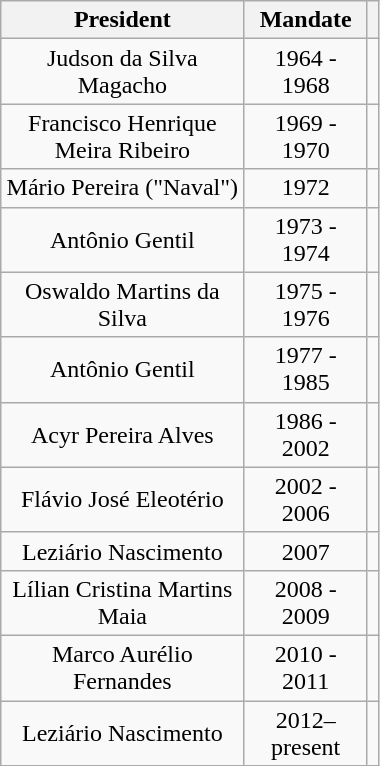<table class="wikitable sortable" style="text-align: center; width:20%;">
<tr>
<th>President</th>
<th>Mandate</th>
<th></th>
</tr>
<tr>
<td>Judson da Silva Magacho</td>
<td>1964 - 1968</td>
<td></td>
</tr>
<tr>
<td>Francisco Henrique Meira Ribeiro</td>
<td>1969 - 1970</td>
<td></td>
</tr>
<tr>
<td>Mário Pereira ("Naval")</td>
<td>1972</td>
<td></td>
</tr>
<tr>
<td>Antônio Gentil</td>
<td>1973 - 1974</td>
<td></td>
</tr>
<tr>
<td>Oswaldo Martins da Silva</td>
<td>1975 - 1976</td>
<td></td>
</tr>
<tr>
<td>Antônio Gentil</td>
<td>1977 - 1985</td>
<td></td>
</tr>
<tr>
<td>Acyr Pereira Alves</td>
<td>1986 - 2002</td>
<td></td>
</tr>
<tr>
<td>Flávio José Eleotério</td>
<td>2002 - 2006</td>
<td></td>
</tr>
<tr>
<td>Leziário Nascimento</td>
<td>2007</td>
<td></td>
</tr>
<tr>
<td>Lílian Cristina Martins Maia</td>
<td>2008 - 2009</td>
<td></td>
</tr>
<tr>
<td>Marco Aurélio Fernandes</td>
<td>2010 - 2011</td>
<td></td>
</tr>
<tr>
<td>Leziário Nascimento</td>
<td>2012–present</td>
<td></td>
</tr>
</table>
